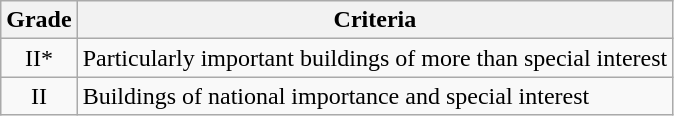<table class="wikitable">
<tr>
<th>Grade</th>
<th>Criteria</th>
</tr>
<tr>
<td align="center" >II*</td>
<td>Particularly important buildings of more than special interest</td>
</tr>
<tr>
<td align="center" >II</td>
<td>Buildings of national importance and special interest</td>
</tr>
</table>
